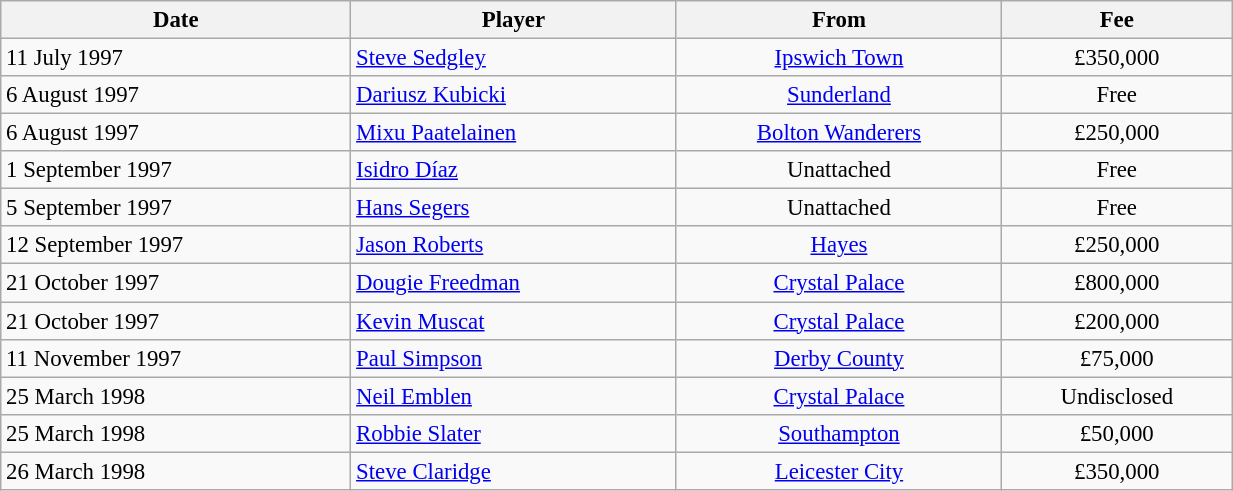<table class="wikitable" style="text-align:center; font-size:95%;width:65%; text-align:left">
<tr>
<th><strong>Date</strong></th>
<th><strong>Player</strong></th>
<th><strong>From</strong></th>
<th><strong>Fee</strong></th>
</tr>
<tr --->
<td>11 July 1997</td>
<td> <a href='#'>Steve Sedgley</a></td>
<td align="center"><a href='#'>Ipswich Town</a></td>
<td align="center">£350,000</td>
</tr>
<tr --->
<td>6 August 1997</td>
<td> <a href='#'>Dariusz Kubicki</a></td>
<td align="center"><a href='#'>Sunderland</a></td>
<td align="center">Free</td>
</tr>
<tr --->
<td>6 August 1997</td>
<td> <a href='#'>Mixu Paatelainen</a></td>
<td align="center"><a href='#'>Bolton Wanderers</a></td>
<td align="center">£250,000</td>
</tr>
<tr --->
<td>1 September 1997</td>
<td> <a href='#'>Isidro Díaz</a></td>
<td align="center">Unattached</td>
<td align="center">Free</td>
</tr>
<tr --->
<td>5 September 1997</td>
<td> <a href='#'>Hans Segers</a></td>
<td align="center">Unattached</td>
<td align="center">Free</td>
</tr>
<tr --->
<td>12 September 1997</td>
<td> <a href='#'>Jason Roberts</a></td>
<td align="center"><a href='#'>Hayes</a></td>
<td align="center">£250,000</td>
</tr>
<tr --->
<td>21 October 1997</td>
<td> <a href='#'>Dougie Freedman</a></td>
<td align="center"><a href='#'>Crystal Palace</a></td>
<td align="center">£800,000</td>
</tr>
<tr --->
<td>21 October 1997</td>
<td> <a href='#'>Kevin Muscat</a></td>
<td align="center"><a href='#'>Crystal Palace</a></td>
<td align="center">£200,000</td>
</tr>
<tr --->
<td>11 November 1997</td>
<td> <a href='#'>Paul Simpson</a></td>
<td align="center"><a href='#'>Derby County</a></td>
<td align="center">£75,000</td>
</tr>
<tr --->
<td>25 March 1998</td>
<td> <a href='#'>Neil Emblen</a></td>
<td align="center"><a href='#'>Crystal Palace</a></td>
<td align="center">Undisclosed</td>
</tr>
<tr --->
<td>25 March 1998</td>
<td> <a href='#'>Robbie Slater</a></td>
<td align="center"><a href='#'>Southampton</a></td>
<td align="center">£50,000</td>
</tr>
<tr --->
<td>26 March 1998</td>
<td> <a href='#'>Steve Claridge</a></td>
<td align="center"><a href='#'>Leicester City</a></td>
<td align="center">£350,000</td>
</tr>
</table>
